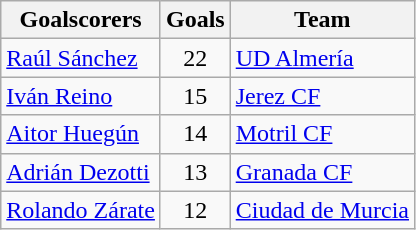<table class="wikitable sortable">
<tr>
<th>Goalscorers</th>
<th>Goals</th>
<th>Team</th>
</tr>
<tr>
<td> <a href='#'>Raúl Sánchez</a></td>
<td align=center>22</td>
<td><a href='#'>UD Almería</a></td>
</tr>
<tr>
<td> <a href='#'>Iván Reino</a></td>
<td align=center>15</td>
<td><a href='#'>Jerez CF</a></td>
</tr>
<tr>
<td> <a href='#'>Aitor Huegún</a></td>
<td align=center>14</td>
<td><a href='#'>Motril CF</a></td>
</tr>
<tr>
<td> <a href='#'>Adrián Dezotti</a></td>
<td align=center>13</td>
<td><a href='#'>Granada CF</a></td>
</tr>
<tr>
<td> <a href='#'>Rolando Zárate</a></td>
<td align=center>12</td>
<td><a href='#'>Ciudad de Murcia</a></td>
</tr>
</table>
